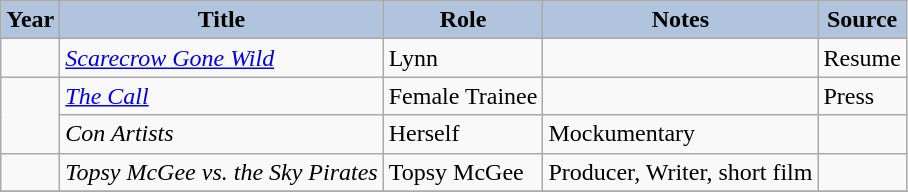<table class="wikitable sortable plainrowheaders">
<tr>
<th style="background:#b0c4de;">Year </th>
<th style="background:#b0c4de;">Title</th>
<th style="background:#b0c4de;">Role</th>
<th style="background:#b0c4de;" class="unsortable">Notes </th>
<th style="background:#b0c4de;" class="unsortable">Source</th>
</tr>
<tr>
<td></td>
<td><em><a href='#'>Scarecrow Gone Wild</a></em></td>
<td>Lynn</td>
<td> </td>
<td>Resume</td>
</tr>
<tr>
<td rowspan="2"></td>
<td><em><a href='#'>The Call</a></em></td>
<td>Female Trainee</td>
<td> </td>
<td>Press</td>
</tr>
<tr>
<td><em>Con Artists</em></td>
<td>Herself</td>
<td>Mockumentary</td>
<td></td>
</tr>
<tr>
<td></td>
<td><em>Topsy McGee vs. the Sky Pirates</em></td>
<td>Topsy McGee</td>
<td>Producer, Writer, short film</td>
<td></td>
</tr>
<tr>
</tr>
</table>
